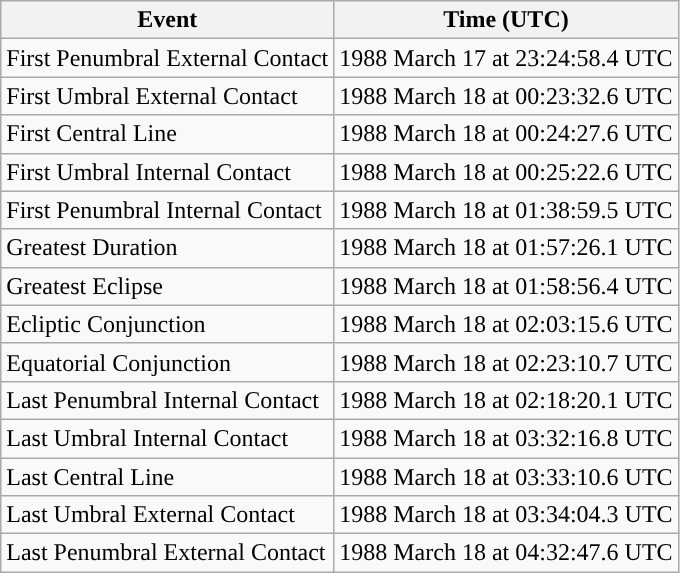<table class="wikitable">
<tr>
<th>Event</th>
<th>Time (UTC)</th>
</tr>
<tr>
<td>First Penumbral External Contact</td>
<td>1988 March 17 at 23:24:58.4 UTC</td>
</tr>
<tr>
<td>First Umbral External Contact</td>
<td>1988 March 18 at 00:23:32.6 UTC</td>
</tr>
<tr>
<td>First Central Line</td>
<td>1988 March 18 at 00:24:27.6 UTC</td>
</tr>
<tr>
<td>First Umbral Internal Contact</td>
<td>1988 March 18 at 00:25:22.6 UTC</td>
</tr>
<tr>
<td>First Penumbral Internal Contact</td>
<td>1988 March 18 at 01:38:59.5 UTC</td>
</tr>
<tr>
<td>Greatest Duration</td>
<td>1988 March 18 at 01:57:26.1 UTC</td>
</tr>
<tr>
<td>Greatest Eclipse</td>
<td>1988 March 18 at 01:58:56.4 UTC</td>
</tr>
<tr>
<td>Ecliptic Conjunction</td>
<td>1988 March 18 at 02:03:15.6 UTC</td>
</tr>
<tr>
<td>Equatorial Conjunction</td>
<td>1988 March 18 at 02:23:10.7 UTC</td>
</tr>
<tr>
<td>Last Penumbral Internal Contact</td>
<td>1988 March 18 at 02:18:20.1 UTC</td>
</tr>
<tr>
<td>Last Umbral Internal Contact</td>
<td>1988 March 18 at 03:32:16.8 UTC</td>
</tr>
<tr>
<td>Last Central Line</td>
<td>1988 March 18 at 03:33:10.6 UTC</td>
</tr>
<tr>
<td>Last Umbral External Contact</td>
<td>1988 March 18 at 03:34:04.3 UTC</td>
</tr>
<tr>
<td>Last Penumbral External Contact</td>
<td>1988 March 18 at 04:32:47.6 UTC</td>
</tr>
</table>
